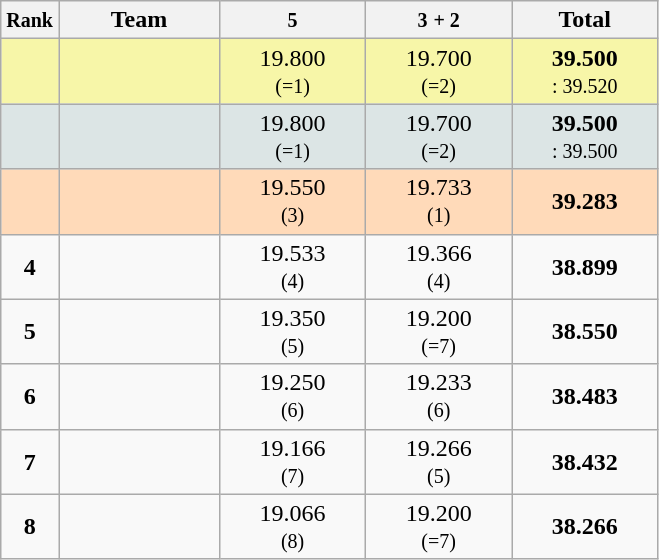<table class="wikitable sortable" style="text-align:center;">
<tr>
<th scope="col" style="width:15px;"><small>Rank</small></th>
<th scope="col" style="width:100px;">Team</th>
<th scope="col" style="width:90px;"><small>5</small> </th>
<th scope="col" style="width:90px;"><small>3</small>  <small>+ 2</small> </th>
<th scope="col" style="width:90px;">Total</th>
</tr>
<tr style="background:#F7F6A8;">
<td scope=row style="text-align:center"></td>
<td style="text-align:left;"></td>
<td>19.800<br><small>(=1)</small></td>
<td>19.700<br><small>(=2)</small></td>
<td><strong>39.500</strong><br><small>: 39.520</small></td>
</tr>
<tr style="background:#DCE5E5;">
<td scope=row style="text-align:center"></td>
<td style="text-align:left;"></td>
<td>19.800<br><small>(=1)</small></td>
<td>19.700<br><small>(=2)</small></td>
<td><strong>39.500</strong><br><small>: 39.500</small></td>
</tr>
<tr style="background:#FFDAB9;">
<td scope=row style="text-align:center"></td>
<td style="text-align:left;"></td>
<td>19.550<br><small>(3)</small></td>
<td>19.733<br><small>(1)</small></td>
<td><strong>39.283</strong></td>
</tr>
<tr>
<td scope=row style="text-align:center"><strong>4</strong></td>
<td style="text-align:left;"></td>
<td>19.533<br><small>(4)</small></td>
<td>19.366<br><small>(4)</small></td>
<td><strong>38.899</strong></td>
</tr>
<tr>
<td scope=row style="text-align:center"><strong>5</strong></td>
<td style="text-align:left;"></td>
<td>19.350<br><small>(5)</small></td>
<td>19.200<br><small>(=7)</small></td>
<td><strong>38.550</strong></td>
</tr>
<tr>
<td scope=row style="text-align:center"><strong>6</strong></td>
<td style="text-align:left;"></td>
<td>19.250<br><small>(6)</small></td>
<td>19.233<br><small>(6)</small></td>
<td><strong>38.483</strong></td>
</tr>
<tr>
<td scope=row style="text-align:center"><strong>7</strong></td>
<td style="text-align:left;"></td>
<td>19.166<br><small>(7)</small></td>
<td>19.266<br><small>(5)</small></td>
<td><strong>38.432</strong></td>
</tr>
<tr>
<td scope=row style="text-align:center"><strong>8</strong></td>
<td style="text-align:left;"></td>
<td>19.066<br><small>(8)</small></td>
<td>19.200<br><small>(=7)</small></td>
<td><strong>38.266</strong></td>
</tr>
</table>
